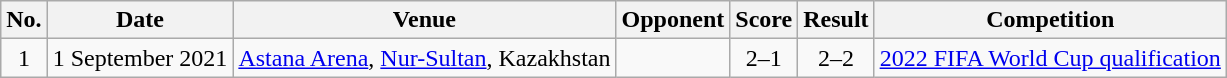<table class="wikitable sortable">
<tr>
<th scope="col">No.</th>
<th scope="col">Date</th>
<th scope="col">Venue</th>
<th scope="col">Opponent</th>
<th scope="col">Score</th>
<th scope="col">Result</th>
<th scope="col">Competition</th>
</tr>
<tr>
<td align="center">1</td>
<td>1 September 2021</td>
<td><a href='#'>Astana Arena</a>, <a href='#'>Nur-Sultan</a>, Kazakhstan</td>
<td></td>
<td align="center">2–1</td>
<td align="center">2–2</td>
<td><a href='#'>2022 FIFA World Cup qualification</a></td>
</tr>
</table>
